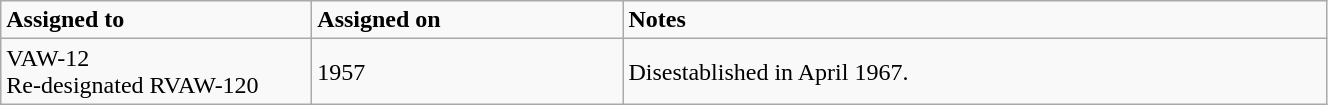<table class="wikitable" style="width: 70%;">
<tr>
<td style="width: 200px;"><strong>Assigned to</strong></td>
<td style="width: 200px;"><strong>Assigned on</strong></td>
<td><strong>Notes</strong></td>
</tr>
<tr>
<td>VAW-12<br>Re-designated RVAW-120</td>
<td>1957</td>
<td>Disestablished in April 1967.</td>
</tr>
</table>
